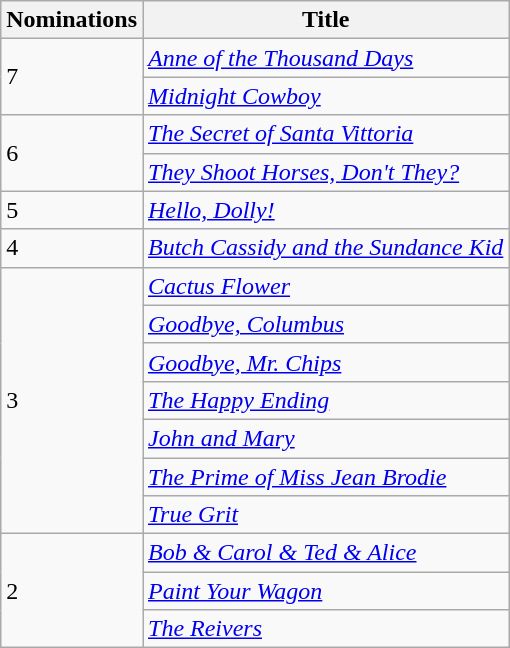<table class="wikitable">
<tr>
<th>Nominations</th>
<th>Title</th>
</tr>
<tr>
<td rowspan="2">7</td>
<td><em><a href='#'>Anne of the Thousand Days</a></em></td>
</tr>
<tr>
<td><em><a href='#'>Midnight Cowboy</a></em></td>
</tr>
<tr>
<td rowspan="2">6</td>
<td><em><a href='#'>The Secret of Santa Vittoria</a></em></td>
</tr>
<tr>
<td><em><a href='#'>They Shoot Horses, Don't They?</a></em></td>
</tr>
<tr>
<td>5</td>
<td><em><a href='#'>Hello, Dolly!</a></em></td>
</tr>
<tr>
<td>4</td>
<td><em><a href='#'>Butch Cassidy and the Sundance Kid</a></em></td>
</tr>
<tr>
<td rowspan="7">3</td>
<td><em><a href='#'>Cactus Flower</a></em></td>
</tr>
<tr>
<td><em><a href='#'>Goodbye, Columbus</a></em></td>
</tr>
<tr>
<td><em><a href='#'>Goodbye, Mr. Chips</a></em></td>
</tr>
<tr>
<td><em><a href='#'>The Happy Ending</a></em></td>
</tr>
<tr>
<td><em><a href='#'>John and Mary</a></em></td>
</tr>
<tr>
<td><em><a href='#'>The Prime of Miss Jean Brodie</a></em></td>
</tr>
<tr>
<td><em><a href='#'>True Grit</a></em></td>
</tr>
<tr>
<td rowspan="3">2</td>
<td><em><a href='#'>Bob & Carol & Ted & Alice</a></em></td>
</tr>
<tr>
<td><em><a href='#'>Paint Your Wagon</a></em></td>
</tr>
<tr>
<td><em><a href='#'>The Reivers</a></em></td>
</tr>
</table>
